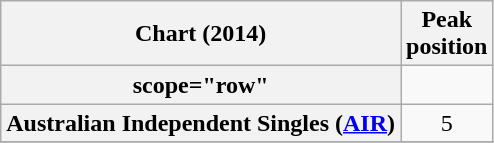<table class="wikitable plainrowheaders" style="text-align:center;">
<tr>
<th scope="col">Chart (2014)</th>
<th scope="col">Peak<br>position</th>
</tr>
<tr>
<th>scope="row"</th>
</tr>
<tr>
<th scope="row">Australian Independent Singles (<a href='#'>AIR</a>)</th>
<td>5</td>
</tr>
<tr>
</tr>
</table>
